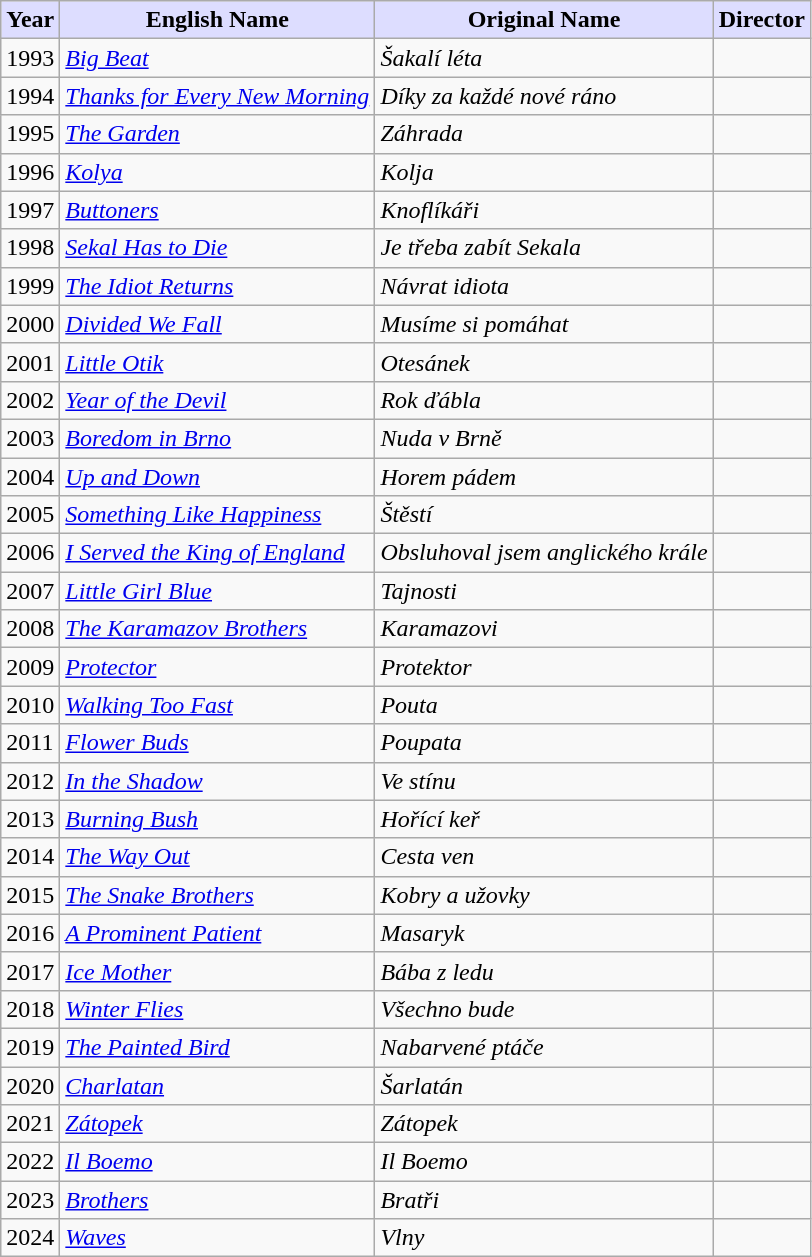<table class="wikitable sortable">
<tr>
<th style="background:#DDDDFF;">Year</th>
<th style="background:#DDDDFF;">English Name</th>
<th style="background:#DDDDFF;">Original Name</th>
<th style="background:#DDDDFF;">Director</th>
</tr>
<tr>
<td>1993</td>
<td><em><a href='#'>Big Beat</a></em></td>
<td><em>Šakalí léta</em></td>
<td></td>
</tr>
<tr>
<td>1994</td>
<td><em><a href='#'>Thanks for Every New Morning</a></em></td>
<td><em>Díky za každé nové ráno</em></td>
<td></td>
</tr>
<tr>
<td>1995</td>
<td><em><a href='#'>The Garden</a></em></td>
<td><em>Záhrada</em></td>
<td></td>
</tr>
<tr>
<td>1996</td>
<td><em><a href='#'>Kolya</a></em></td>
<td><em>Kolja</em></td>
<td></td>
</tr>
<tr>
<td>1997</td>
<td><em><a href='#'>Buttoners</a></em></td>
<td><em>Knoflíkáři</em></td>
<td></td>
</tr>
<tr>
<td>1998</td>
<td><em><a href='#'>Sekal Has to Die</a></em></td>
<td><em>Je třeba zabít Sekala</em></td>
<td></td>
</tr>
<tr>
<td>1999</td>
<td><em><a href='#'>The Idiot Returns</a></em></td>
<td><em>Návrat idiota</em></td>
<td></td>
</tr>
<tr>
<td>2000</td>
<td><em><a href='#'>Divided We Fall</a></em></td>
<td><em>Musíme si pomáhat</em></td>
<td></td>
</tr>
<tr>
<td>2001</td>
<td><em><a href='#'>Little Otik</a></em></td>
<td><em>Otesánek</em></td>
<td></td>
</tr>
<tr>
<td>2002</td>
<td><em><a href='#'>Year of the Devil</a></em></td>
<td><em>Rok ďábla</em></td>
<td></td>
</tr>
<tr>
<td>2003</td>
<td><em><a href='#'>Boredom in Brno</a></em></td>
<td><em>Nuda v Brně</em></td>
<td></td>
</tr>
<tr>
<td>2004</td>
<td><em><a href='#'>Up and Down</a></em></td>
<td><em>Horem pádem</em></td>
<td></td>
</tr>
<tr>
<td>2005</td>
<td><em><a href='#'>Something Like Happiness</a></em></td>
<td><em>Štěstí</em></td>
<td></td>
</tr>
<tr>
<td>2006</td>
<td><em><a href='#'>I Served the King of England</a></em></td>
<td><em>Obsluhoval jsem anglického krále</em></td>
<td></td>
</tr>
<tr>
<td>2007</td>
<td><em><a href='#'>Little Girl Blue</a></em></td>
<td><em>Tajnosti</em></td>
<td></td>
</tr>
<tr>
<td>2008</td>
<td><em><a href='#'>The Karamazov Brothers</a></em></td>
<td><em>Karamazovi</em></td>
<td></td>
</tr>
<tr>
<td>2009</td>
<td><em><a href='#'>Protector</a></em></td>
<td><em>Protektor</em></td>
<td></td>
</tr>
<tr>
<td>2010</td>
<td><em><a href='#'>Walking Too Fast</a></em></td>
<td><em>Pouta</em></td>
<td></td>
</tr>
<tr>
<td>2011</td>
<td><em><a href='#'>Flower Buds</a></em></td>
<td><em>Poupata</em></td>
<td></td>
</tr>
<tr>
<td>2012</td>
<td><em><a href='#'>In the Shadow</a></em></td>
<td><em>Ve stínu</em></td>
<td></td>
</tr>
<tr>
<td>2013</td>
<td><em><a href='#'>Burning Bush</a></em></td>
<td><em>Hořící keř</em></td>
<td></td>
</tr>
<tr>
<td>2014</td>
<td><em><a href='#'>The Way Out</a></em></td>
<td><em>Cesta ven</em></td>
<td></td>
</tr>
<tr>
<td>2015</td>
<td><em><a href='#'>The Snake Brothers</a></em></td>
<td><em>Kobry a užovky</em></td>
<td></td>
</tr>
<tr>
<td>2016</td>
<td><em><a href='#'>A Prominent Patient</a></em></td>
<td><em>Masaryk</em></td>
<td></td>
</tr>
<tr>
<td>2017</td>
<td><em><a href='#'>Ice Mother</a></em></td>
<td><em>Bába z ledu</em></td>
<td></td>
</tr>
<tr>
<td>2018</td>
<td><em><a href='#'>Winter Flies</a></em></td>
<td><em>Všechno bude</em></td>
<td></td>
</tr>
<tr>
<td>2019</td>
<td><em><a href='#'>The Painted Bird</a></em></td>
<td><em>Nabarvené ptáče</em></td>
<td></td>
</tr>
<tr>
<td>2020</td>
<td><em><a href='#'>Charlatan</a></em></td>
<td><em>Šarlatán</em></td>
<td></td>
</tr>
<tr>
<td>2021</td>
<td><em><a href='#'>Zátopek</a></em></td>
<td><em>Zátopek</em></td>
<td></td>
</tr>
<tr>
<td>2022</td>
<td><em><a href='#'>Il Boemo</a></em></td>
<td><em>Il Boemo</em></td>
<td></td>
</tr>
<tr>
<td>2023</td>
<td><em><a href='#'>Brothers</a></em></td>
<td><em>Bratři</em></td>
<td></td>
</tr>
<tr>
<td>2024</td>
<td><em><a href='#'>Waves</a></em></td>
<td><em>Vlny</em></td>
<td></td>
</tr>
</table>
